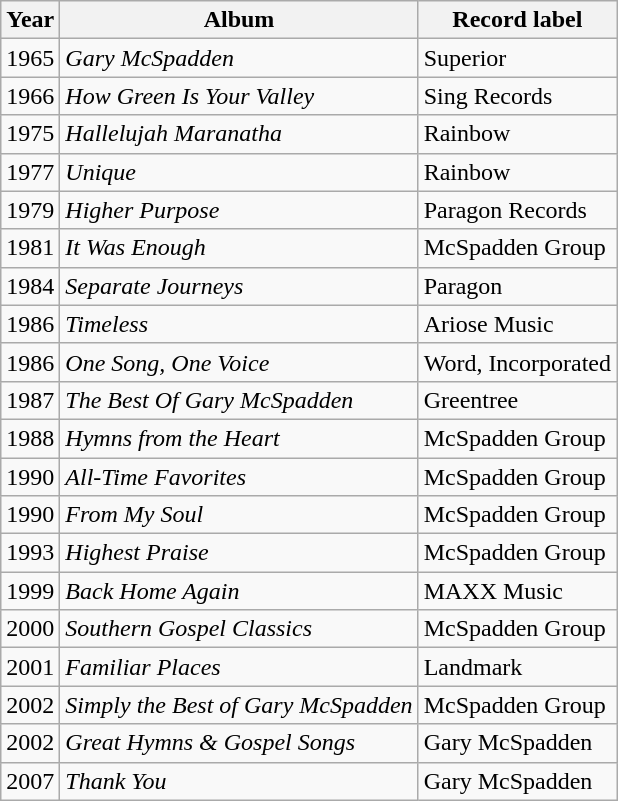<table class="wikitable">
<tr>
<th>Year</th>
<th>Album</th>
<th>Record label</th>
</tr>
<tr>
<td>1965</td>
<td><em>Gary McSpadden</em></td>
<td>Superior</td>
</tr>
<tr>
<td>1966</td>
<td><em>How Green Is Your Valley</em></td>
<td>Sing Records</td>
</tr>
<tr>
<td>1975</td>
<td><em>Hallelujah Maranatha</em></td>
<td>Rainbow</td>
</tr>
<tr>
<td>1977</td>
<td><em>Unique</em></td>
<td>Rainbow</td>
</tr>
<tr>
<td>1979</td>
<td><em>Higher Purpose</em></td>
<td>Paragon Records</td>
</tr>
<tr>
<td>1981</td>
<td><em>It Was Enough</em></td>
<td>McSpadden Group</td>
</tr>
<tr>
<td>1984</td>
<td><em>Separate Journeys</em></td>
<td>Paragon</td>
</tr>
<tr>
<td>1986</td>
<td><em>Timeless</em></td>
<td>Ariose Music</td>
</tr>
<tr>
<td>1986</td>
<td><em>One Song, One Voice</em></td>
<td>Word, Incorporated</td>
</tr>
<tr>
<td>1987</td>
<td><em>The Best Of Gary McSpadden</em></td>
<td>Greentree</td>
</tr>
<tr>
<td>1988</td>
<td><em>Hymns from the Heart</em></td>
<td>McSpadden Group</td>
</tr>
<tr>
<td>1990</td>
<td><em>All-Time Favorites</em></td>
<td>McSpadden Group</td>
</tr>
<tr>
<td>1990</td>
<td><em>From My Soul</em></td>
<td>McSpadden Group</td>
</tr>
<tr>
<td>1993</td>
<td><em>Highest Praise</em></td>
<td>McSpadden Group</td>
</tr>
<tr>
<td>1999</td>
<td><em>Back Home Again</em></td>
<td>MAXX Music</td>
</tr>
<tr>
<td>2000</td>
<td><em>Southern Gospel Classics</em></td>
<td>McSpadden Group</td>
</tr>
<tr>
<td>2001</td>
<td><em>Familiar Places</em></td>
<td>Landmark</td>
</tr>
<tr>
<td>2002</td>
<td><em>Simply the Best of Gary McSpadden</em></td>
<td>McSpadden Group</td>
</tr>
<tr>
<td>2002</td>
<td><em>Great Hymns & Gospel Songs</em></td>
<td>Gary McSpadden</td>
</tr>
<tr>
<td>2007</td>
<td><em>Thank You</em></td>
<td>Gary McSpadden</td>
</tr>
</table>
